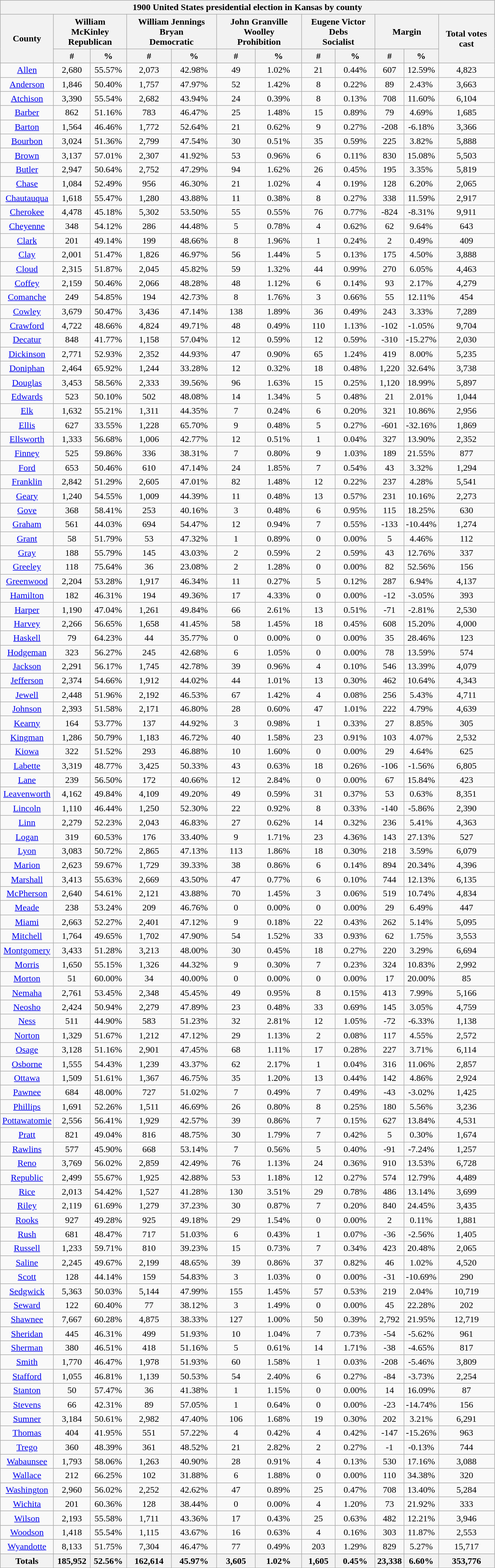<table class="wikitable sortable mw-collapsible mw-collapsed" width="70%">
<tr>
<th colspan="12">1900 United States presidential election in Kansas by county</th>
</tr>
<tr>
<th style="text-align:center;" rowspan="2">County</th>
<th style="text-align:center;" colspan="2">William McKinley<br>Republican</th>
<th style="text-align:center;" colspan="2">William Jennings Bryan<br>Democratic</th>
<th style="text-align:center;" colspan="2">John Granville Woolley<br>Prohibition</th>
<th style="text-align:center;" colspan="2">Eugene Victor Debs<br>Socialist</th>
<th style="text-align:center;" colspan="2">Margin</th>
<th style="text-align:center;" rowspan="2">Total votes cast</th>
</tr>
<tr>
<th style="text-align:center;" data-sort-type="number">#</th>
<th style="text-align:center;" data-sort-type="number">%</th>
<th style="text-align:center;" data-sort-type="number">#</th>
<th style="text-align:center;" data-sort-type="number">%</th>
<th style="text-align:center;" data-sort-type="number">#</th>
<th style="text-align:center;" data-sort-type="number">%</th>
<th style="text-align:center;" data-sort-type="number">#</th>
<th style="text-align:center;" data-sort-type="number">%</th>
<th style="text-align:center;" data-sort-type="number">#</th>
<th style="text-align:center;" data-sort-type="number">%</th>
</tr>
<tr style="text-align:center;">
<td><a href='#'>Allen</a></td>
<td>2,680</td>
<td>55.57%</td>
<td>2,073</td>
<td>42.98%</td>
<td>49</td>
<td>1.02%</td>
<td>21</td>
<td>0.44%</td>
<td>607</td>
<td>12.59%</td>
<td>4,823</td>
</tr>
<tr style="text-align:center;">
<td><a href='#'>Anderson</a></td>
<td>1,846</td>
<td>50.40%</td>
<td>1,757</td>
<td>47.97%</td>
<td>52</td>
<td>1.42%</td>
<td>8</td>
<td>0.22%</td>
<td>89</td>
<td>2.43%</td>
<td>3,663</td>
</tr>
<tr style="text-align:center;">
<td><a href='#'>Atchison</a></td>
<td>3,390</td>
<td>55.54%</td>
<td>2,682</td>
<td>43.94%</td>
<td>24</td>
<td>0.39%</td>
<td>8</td>
<td>0.13%</td>
<td>708</td>
<td>11.60%</td>
<td>6,104</td>
</tr>
<tr style="text-align:center;">
<td><a href='#'>Barber</a></td>
<td>862</td>
<td>51.16%</td>
<td>783</td>
<td>46.47%</td>
<td>25</td>
<td>1.48%</td>
<td>15</td>
<td>0.89%</td>
<td>79</td>
<td>4.69%</td>
<td>1,685</td>
</tr>
<tr style="text-align:center;">
<td><a href='#'>Barton</a></td>
<td>1,564</td>
<td>46.46%</td>
<td>1,772</td>
<td>52.64%</td>
<td>21</td>
<td>0.62%</td>
<td>9</td>
<td>0.27%</td>
<td>-208</td>
<td>-6.18%</td>
<td>3,366</td>
</tr>
<tr style="text-align:center;">
<td><a href='#'>Bourbon</a></td>
<td>3,024</td>
<td>51.36%</td>
<td>2,799</td>
<td>47.54%</td>
<td>30</td>
<td>0.51%</td>
<td>35</td>
<td>0.59%</td>
<td>225</td>
<td>3.82%</td>
<td>5,888</td>
</tr>
<tr style="text-align:center;">
<td><a href='#'>Brown</a></td>
<td>3,137</td>
<td>57.01%</td>
<td>2,307</td>
<td>41.92%</td>
<td>53</td>
<td>0.96%</td>
<td>6</td>
<td>0.11%</td>
<td>830</td>
<td>15.08%</td>
<td>5,503</td>
</tr>
<tr style="text-align:center;">
<td><a href='#'>Butler</a></td>
<td>2,947</td>
<td>50.64%</td>
<td>2,752</td>
<td>47.29%</td>
<td>94</td>
<td>1.62%</td>
<td>26</td>
<td>0.45%</td>
<td>195</td>
<td>3.35%</td>
<td>5,819</td>
</tr>
<tr style="text-align:center;">
<td><a href='#'>Chase</a></td>
<td>1,084</td>
<td>52.49%</td>
<td>956</td>
<td>46.30%</td>
<td>21</td>
<td>1.02%</td>
<td>4</td>
<td>0.19%</td>
<td>128</td>
<td>6.20%</td>
<td>2,065</td>
</tr>
<tr style="text-align:center;">
<td><a href='#'>Chautauqua</a></td>
<td>1,618</td>
<td>55.47%</td>
<td>1,280</td>
<td>43.88%</td>
<td>11</td>
<td>0.38%</td>
<td>8</td>
<td>0.27%</td>
<td>338</td>
<td>11.59%</td>
<td>2,917</td>
</tr>
<tr style="text-align:center;">
<td><a href='#'>Cherokee</a></td>
<td>4,478</td>
<td>45.18%</td>
<td>5,302</td>
<td>53.50%</td>
<td>55</td>
<td>0.55%</td>
<td>76</td>
<td>0.77%</td>
<td>-824</td>
<td>-8.31%</td>
<td>9,911</td>
</tr>
<tr style="text-align:center;">
<td><a href='#'>Cheyenne</a></td>
<td>348</td>
<td>54.12%</td>
<td>286</td>
<td>44.48%</td>
<td>5</td>
<td>0.78%</td>
<td>4</td>
<td>0.62%</td>
<td>62</td>
<td>9.64%</td>
<td>643</td>
</tr>
<tr style="text-align:center;">
<td><a href='#'>Clark</a></td>
<td>201</td>
<td>49.14%</td>
<td>199</td>
<td>48.66%</td>
<td>8</td>
<td>1.96%</td>
<td>1</td>
<td>0.24%</td>
<td>2</td>
<td>0.49%</td>
<td>409</td>
</tr>
<tr style="text-align:center;">
<td><a href='#'>Clay</a></td>
<td>2,001</td>
<td>51.47%</td>
<td>1,826</td>
<td>46.97%</td>
<td>56</td>
<td>1.44%</td>
<td>5</td>
<td>0.13%</td>
<td>175</td>
<td>4.50%</td>
<td>3,888</td>
</tr>
<tr style="text-align:center;">
<td><a href='#'>Cloud</a></td>
<td>2,315</td>
<td>51.87%</td>
<td>2,045</td>
<td>45.82%</td>
<td>59</td>
<td>1.32%</td>
<td>44</td>
<td>0.99%</td>
<td>270</td>
<td>6.05%</td>
<td>4,463</td>
</tr>
<tr style="text-align:center;">
<td><a href='#'>Coffey</a></td>
<td>2,159</td>
<td>50.46%</td>
<td>2,066</td>
<td>48.28%</td>
<td>48</td>
<td>1.12%</td>
<td>6</td>
<td>0.14%</td>
<td>93</td>
<td>2.17%</td>
<td>4,279</td>
</tr>
<tr style="text-align:center;">
<td><a href='#'>Comanche</a></td>
<td>249</td>
<td>54.85%</td>
<td>194</td>
<td>42.73%</td>
<td>8</td>
<td>1.76%</td>
<td>3</td>
<td>0.66%</td>
<td>55</td>
<td>12.11%</td>
<td>454</td>
</tr>
<tr style="text-align:center;">
<td><a href='#'>Cowley</a></td>
<td>3,679</td>
<td>50.47%</td>
<td>3,436</td>
<td>47.14%</td>
<td>138</td>
<td>1.89%</td>
<td>36</td>
<td>0.49%</td>
<td>243</td>
<td>3.33%</td>
<td>7,289</td>
</tr>
<tr style="text-align:center;">
<td><a href='#'>Crawford</a></td>
<td>4,722</td>
<td>48.66%</td>
<td>4,824</td>
<td>49.71%</td>
<td>48</td>
<td>0.49%</td>
<td>110</td>
<td>1.13%</td>
<td>-102</td>
<td>-1.05%</td>
<td>9,704</td>
</tr>
<tr style="text-align:center;">
<td><a href='#'>Decatur</a></td>
<td>848</td>
<td>41.77%</td>
<td>1,158</td>
<td>57.04%</td>
<td>12</td>
<td>0.59%</td>
<td>12</td>
<td>0.59%</td>
<td>-310</td>
<td>-15.27%</td>
<td>2,030</td>
</tr>
<tr style="text-align:center;">
<td><a href='#'>Dickinson</a></td>
<td>2,771</td>
<td>52.93%</td>
<td>2,352</td>
<td>44.93%</td>
<td>47</td>
<td>0.90%</td>
<td>65</td>
<td>1.24%</td>
<td>419</td>
<td>8.00%</td>
<td>5,235</td>
</tr>
<tr style="text-align:center;">
<td><a href='#'>Doniphan</a></td>
<td>2,464</td>
<td>65.92%</td>
<td>1,244</td>
<td>33.28%</td>
<td>12</td>
<td>0.32%</td>
<td>18</td>
<td>0.48%</td>
<td>1,220</td>
<td>32.64%</td>
<td>3,738</td>
</tr>
<tr style="text-align:center;">
<td><a href='#'>Douglas</a></td>
<td>3,453</td>
<td>58.56%</td>
<td>2,333</td>
<td>39.56%</td>
<td>96</td>
<td>1.63%</td>
<td>15</td>
<td>0.25%</td>
<td>1,120</td>
<td>18.99%</td>
<td>5,897</td>
</tr>
<tr style="text-align:center;">
<td><a href='#'>Edwards</a></td>
<td>523</td>
<td>50.10%</td>
<td>502</td>
<td>48.08%</td>
<td>14</td>
<td>1.34%</td>
<td>5</td>
<td>0.48%</td>
<td>21</td>
<td>2.01%</td>
<td>1,044</td>
</tr>
<tr style="text-align:center;">
<td><a href='#'>Elk</a></td>
<td>1,632</td>
<td>55.21%</td>
<td>1,311</td>
<td>44.35%</td>
<td>7</td>
<td>0.24%</td>
<td>6</td>
<td>0.20%</td>
<td>321</td>
<td>10.86%</td>
<td>2,956</td>
</tr>
<tr style="text-align:center;">
<td><a href='#'>Ellis</a></td>
<td>627</td>
<td>33.55%</td>
<td>1,228</td>
<td>65.70%</td>
<td>9</td>
<td>0.48%</td>
<td>5</td>
<td>0.27%</td>
<td>-601</td>
<td>-32.16%</td>
<td>1,869</td>
</tr>
<tr style="text-align:center;">
<td><a href='#'>Ellsworth</a></td>
<td>1,333</td>
<td>56.68%</td>
<td>1,006</td>
<td>42.77%</td>
<td>12</td>
<td>0.51%</td>
<td>1</td>
<td>0.04%</td>
<td>327</td>
<td>13.90%</td>
<td>2,352</td>
</tr>
<tr style="text-align:center;">
<td><a href='#'>Finney</a></td>
<td>525</td>
<td>59.86%</td>
<td>336</td>
<td>38.31%</td>
<td>7</td>
<td>0.80%</td>
<td>9</td>
<td>1.03%</td>
<td>189</td>
<td>21.55%</td>
<td>877</td>
</tr>
<tr style="text-align:center;">
<td><a href='#'>Ford</a></td>
<td>653</td>
<td>50.46%</td>
<td>610</td>
<td>47.14%</td>
<td>24</td>
<td>1.85%</td>
<td>7</td>
<td>0.54%</td>
<td>43</td>
<td>3.32%</td>
<td>1,294</td>
</tr>
<tr style="text-align:center;">
<td><a href='#'>Franklin</a></td>
<td>2,842</td>
<td>51.29%</td>
<td>2,605</td>
<td>47.01%</td>
<td>82</td>
<td>1.48%</td>
<td>12</td>
<td>0.22%</td>
<td>237</td>
<td>4.28%</td>
<td>5,541</td>
</tr>
<tr style="text-align:center;">
<td><a href='#'>Geary</a></td>
<td>1,240</td>
<td>54.55%</td>
<td>1,009</td>
<td>44.39%</td>
<td>11</td>
<td>0.48%</td>
<td>13</td>
<td>0.57%</td>
<td>231</td>
<td>10.16%</td>
<td>2,273</td>
</tr>
<tr style="text-align:center;">
<td><a href='#'>Gove</a></td>
<td>368</td>
<td>58.41%</td>
<td>253</td>
<td>40.16%</td>
<td>3</td>
<td>0.48%</td>
<td>6</td>
<td>0.95%</td>
<td>115</td>
<td>18.25%</td>
<td>630</td>
</tr>
<tr style="text-align:center;">
<td><a href='#'>Graham</a></td>
<td>561</td>
<td>44.03%</td>
<td>694</td>
<td>54.47%</td>
<td>12</td>
<td>0.94%</td>
<td>7</td>
<td>0.55%</td>
<td>-133</td>
<td>-10.44%</td>
<td>1,274</td>
</tr>
<tr style="text-align:center;">
<td><a href='#'>Grant</a></td>
<td>58</td>
<td>51.79%</td>
<td>53</td>
<td>47.32%</td>
<td>1</td>
<td>0.89%</td>
<td>0</td>
<td>0.00%</td>
<td>5</td>
<td>4.46%</td>
<td>112</td>
</tr>
<tr style="text-align:center;">
<td><a href='#'>Gray</a></td>
<td>188</td>
<td>55.79%</td>
<td>145</td>
<td>43.03%</td>
<td>2</td>
<td>0.59%</td>
<td>2</td>
<td>0.59%</td>
<td>43</td>
<td>12.76%</td>
<td>337</td>
</tr>
<tr style="text-align:center;">
<td><a href='#'>Greeley</a></td>
<td>118</td>
<td>75.64%</td>
<td>36</td>
<td>23.08%</td>
<td>2</td>
<td>1.28%</td>
<td>0</td>
<td>0.00%</td>
<td>82</td>
<td>52.56%</td>
<td>156</td>
</tr>
<tr style="text-align:center;">
<td><a href='#'>Greenwood</a></td>
<td>2,204</td>
<td>53.28%</td>
<td>1,917</td>
<td>46.34%</td>
<td>11</td>
<td>0.27%</td>
<td>5</td>
<td>0.12%</td>
<td>287</td>
<td>6.94%</td>
<td>4,137</td>
</tr>
<tr style="text-align:center;">
<td><a href='#'>Hamilton</a></td>
<td>182</td>
<td>46.31%</td>
<td>194</td>
<td>49.36%</td>
<td>17</td>
<td>4.33%</td>
<td>0</td>
<td>0.00%</td>
<td>-12</td>
<td>-3.05%</td>
<td>393</td>
</tr>
<tr style="text-align:center;">
<td><a href='#'>Harper</a></td>
<td>1,190</td>
<td>47.04%</td>
<td>1,261</td>
<td>49.84%</td>
<td>66</td>
<td>2.61%</td>
<td>13</td>
<td>0.51%</td>
<td>-71</td>
<td>-2.81%</td>
<td>2,530</td>
</tr>
<tr style="text-align:center;">
<td><a href='#'>Harvey</a></td>
<td>2,266</td>
<td>56.65%</td>
<td>1,658</td>
<td>41.45%</td>
<td>58</td>
<td>1.45%</td>
<td>18</td>
<td>0.45%</td>
<td>608</td>
<td>15.20%</td>
<td>4,000</td>
</tr>
<tr style="text-align:center;">
<td><a href='#'>Haskell</a></td>
<td>79</td>
<td>64.23%</td>
<td>44</td>
<td>35.77%</td>
<td>0</td>
<td>0.00%</td>
<td>0</td>
<td>0.00%</td>
<td>35</td>
<td>28.46%</td>
<td>123</td>
</tr>
<tr style="text-align:center;">
<td><a href='#'>Hodgeman</a></td>
<td>323</td>
<td>56.27%</td>
<td>245</td>
<td>42.68%</td>
<td>6</td>
<td>1.05%</td>
<td>0</td>
<td>0.00%</td>
<td>78</td>
<td>13.59%</td>
<td>574</td>
</tr>
<tr style="text-align:center;">
<td><a href='#'>Jackson</a></td>
<td>2,291</td>
<td>56.17%</td>
<td>1,745</td>
<td>42.78%</td>
<td>39</td>
<td>0.96%</td>
<td>4</td>
<td>0.10%</td>
<td>546</td>
<td>13.39%</td>
<td>4,079</td>
</tr>
<tr style="text-align:center;">
<td><a href='#'>Jefferson</a></td>
<td>2,374</td>
<td>54.66%</td>
<td>1,912</td>
<td>44.02%</td>
<td>44</td>
<td>1.01%</td>
<td>13</td>
<td>0.30%</td>
<td>462</td>
<td>10.64%</td>
<td>4,343</td>
</tr>
<tr style="text-align:center;">
<td><a href='#'>Jewell</a></td>
<td>2,448</td>
<td>51.96%</td>
<td>2,192</td>
<td>46.53%</td>
<td>67</td>
<td>1.42%</td>
<td>4</td>
<td>0.08%</td>
<td>256</td>
<td>5.43%</td>
<td>4,711</td>
</tr>
<tr style="text-align:center;">
<td><a href='#'>Johnson</a></td>
<td>2,393</td>
<td>51.58%</td>
<td>2,171</td>
<td>46.80%</td>
<td>28</td>
<td>0.60%</td>
<td>47</td>
<td>1.01%</td>
<td>222</td>
<td>4.79%</td>
<td>4,639</td>
</tr>
<tr style="text-align:center;">
<td><a href='#'>Kearny</a></td>
<td>164</td>
<td>53.77%</td>
<td>137</td>
<td>44.92%</td>
<td>3</td>
<td>0.98%</td>
<td>1</td>
<td>0.33%</td>
<td>27</td>
<td>8.85%</td>
<td>305</td>
</tr>
<tr style="text-align:center;">
<td><a href='#'>Kingman</a></td>
<td>1,286</td>
<td>50.79%</td>
<td>1,183</td>
<td>46.72%</td>
<td>40</td>
<td>1.58%</td>
<td>23</td>
<td>0.91%</td>
<td>103</td>
<td>4.07%</td>
<td>2,532</td>
</tr>
<tr style="text-align:center;">
<td><a href='#'>Kiowa</a></td>
<td>322</td>
<td>51.52%</td>
<td>293</td>
<td>46.88%</td>
<td>10</td>
<td>1.60%</td>
<td>0</td>
<td>0.00%</td>
<td>29</td>
<td>4.64%</td>
<td>625</td>
</tr>
<tr style="text-align:center;">
<td><a href='#'>Labette</a></td>
<td>3,319</td>
<td>48.77%</td>
<td>3,425</td>
<td>50.33%</td>
<td>43</td>
<td>0.63%</td>
<td>18</td>
<td>0.26%</td>
<td>-106</td>
<td>-1.56%</td>
<td>6,805</td>
</tr>
<tr style="text-align:center;">
<td><a href='#'>Lane</a></td>
<td>239</td>
<td>56.50%</td>
<td>172</td>
<td>40.66%</td>
<td>12</td>
<td>2.84%</td>
<td>0</td>
<td>0.00%</td>
<td>67</td>
<td>15.84%</td>
<td>423</td>
</tr>
<tr style="text-align:center;">
<td><a href='#'>Leavenworth</a></td>
<td>4,162</td>
<td>49.84%</td>
<td>4,109</td>
<td>49.20%</td>
<td>49</td>
<td>0.59%</td>
<td>31</td>
<td>0.37%</td>
<td>53</td>
<td>0.63%</td>
<td>8,351</td>
</tr>
<tr style="text-align:center;">
<td><a href='#'>Lincoln</a></td>
<td>1,110</td>
<td>46.44%</td>
<td>1,250</td>
<td>52.30%</td>
<td>22</td>
<td>0.92%</td>
<td>8</td>
<td>0.33%</td>
<td>-140</td>
<td>-5.86%</td>
<td>2,390</td>
</tr>
<tr style="text-align:center;">
<td><a href='#'>Linn</a></td>
<td>2,279</td>
<td>52.23%</td>
<td>2,043</td>
<td>46.83%</td>
<td>27</td>
<td>0.62%</td>
<td>14</td>
<td>0.32%</td>
<td>236</td>
<td>5.41%</td>
<td>4,363</td>
</tr>
<tr style="text-align:center;">
<td><a href='#'>Logan</a></td>
<td>319</td>
<td>60.53%</td>
<td>176</td>
<td>33.40%</td>
<td>9</td>
<td>1.71%</td>
<td>23</td>
<td>4.36%</td>
<td>143</td>
<td>27.13%</td>
<td>527</td>
</tr>
<tr style="text-align:center;">
<td><a href='#'>Lyon</a></td>
<td>3,083</td>
<td>50.72%</td>
<td>2,865</td>
<td>47.13%</td>
<td>113</td>
<td>1.86%</td>
<td>18</td>
<td>0.30%</td>
<td>218</td>
<td>3.59%</td>
<td>6,079</td>
</tr>
<tr style="text-align:center;">
<td><a href='#'>Marion</a></td>
<td>2,623</td>
<td>59.67%</td>
<td>1,729</td>
<td>39.33%</td>
<td>38</td>
<td>0.86%</td>
<td>6</td>
<td>0.14%</td>
<td>894</td>
<td>20.34%</td>
<td>4,396</td>
</tr>
<tr style="text-align:center;">
<td><a href='#'>Marshall</a></td>
<td>3,413</td>
<td>55.63%</td>
<td>2,669</td>
<td>43.50%</td>
<td>47</td>
<td>0.77%</td>
<td>6</td>
<td>0.10%</td>
<td>744</td>
<td>12.13%</td>
<td>6,135</td>
</tr>
<tr style="text-align:center;">
<td><a href='#'>McPherson</a></td>
<td>2,640</td>
<td>54.61%</td>
<td>2,121</td>
<td>43.88%</td>
<td>70</td>
<td>1.45%</td>
<td>3</td>
<td>0.06%</td>
<td>519</td>
<td>10.74%</td>
<td>4,834</td>
</tr>
<tr style="text-align:center;">
<td><a href='#'>Meade</a></td>
<td>238</td>
<td>53.24%</td>
<td>209</td>
<td>46.76%</td>
<td>0</td>
<td>0.00%</td>
<td>0</td>
<td>0.00%</td>
<td>29</td>
<td>6.49%</td>
<td>447</td>
</tr>
<tr style="text-align:center;">
<td><a href='#'>Miami</a></td>
<td>2,663</td>
<td>52.27%</td>
<td>2,401</td>
<td>47.12%</td>
<td>9</td>
<td>0.18%</td>
<td>22</td>
<td>0.43%</td>
<td>262</td>
<td>5.14%</td>
<td>5,095</td>
</tr>
<tr style="text-align:center;">
<td><a href='#'>Mitchell</a></td>
<td>1,764</td>
<td>49.65%</td>
<td>1,702</td>
<td>47.90%</td>
<td>54</td>
<td>1.52%</td>
<td>33</td>
<td>0.93%</td>
<td>62</td>
<td>1.75%</td>
<td>3,553</td>
</tr>
<tr style="text-align:center;">
<td><a href='#'>Montgomery</a></td>
<td>3,433</td>
<td>51.28%</td>
<td>3,213</td>
<td>48.00%</td>
<td>30</td>
<td>0.45%</td>
<td>18</td>
<td>0.27%</td>
<td>220</td>
<td>3.29%</td>
<td>6,694</td>
</tr>
<tr style="text-align:center;">
<td><a href='#'>Morris</a></td>
<td>1,650</td>
<td>55.15%</td>
<td>1,326</td>
<td>44.32%</td>
<td>9</td>
<td>0.30%</td>
<td>7</td>
<td>0.23%</td>
<td>324</td>
<td>10.83%</td>
<td>2,992</td>
</tr>
<tr style="text-align:center;">
<td><a href='#'>Morton</a></td>
<td>51</td>
<td>60.00%</td>
<td>34</td>
<td>40.00%</td>
<td>0</td>
<td>0.00%</td>
<td>0</td>
<td>0.00%</td>
<td>17</td>
<td>20.00%</td>
<td>85</td>
</tr>
<tr style="text-align:center;">
<td><a href='#'>Nemaha</a></td>
<td>2,761</td>
<td>53.45%</td>
<td>2,348</td>
<td>45.45%</td>
<td>49</td>
<td>0.95%</td>
<td>8</td>
<td>0.15%</td>
<td>413</td>
<td>7.99%</td>
<td>5,166</td>
</tr>
<tr style="text-align:center;">
<td><a href='#'>Neosho</a></td>
<td>2,424</td>
<td>50.94%</td>
<td>2,279</td>
<td>47.89%</td>
<td>23</td>
<td>0.48%</td>
<td>33</td>
<td>0.69%</td>
<td>145</td>
<td>3.05%</td>
<td>4,759</td>
</tr>
<tr style="text-align:center;">
<td><a href='#'>Ness</a></td>
<td>511</td>
<td>44.90%</td>
<td>583</td>
<td>51.23%</td>
<td>32</td>
<td>2.81%</td>
<td>12</td>
<td>1.05%</td>
<td>-72</td>
<td>-6.33%</td>
<td>1,138</td>
</tr>
<tr style="text-align:center;">
<td><a href='#'>Norton</a></td>
<td>1,329</td>
<td>51.67%</td>
<td>1,212</td>
<td>47.12%</td>
<td>29</td>
<td>1.13%</td>
<td>2</td>
<td>0.08%</td>
<td>117</td>
<td>4.55%</td>
<td>2,572</td>
</tr>
<tr style="text-align:center;">
<td><a href='#'>Osage</a></td>
<td>3,128</td>
<td>51.16%</td>
<td>2,901</td>
<td>47.45%</td>
<td>68</td>
<td>1.11%</td>
<td>17</td>
<td>0.28%</td>
<td>227</td>
<td>3.71%</td>
<td>6,114</td>
</tr>
<tr style="text-align:center;">
<td><a href='#'>Osborne</a></td>
<td>1,555</td>
<td>54.43%</td>
<td>1,239</td>
<td>43.37%</td>
<td>62</td>
<td>2.17%</td>
<td>1</td>
<td>0.04%</td>
<td>316</td>
<td>11.06%</td>
<td>2,857</td>
</tr>
<tr style="text-align:center;">
<td><a href='#'>Ottawa</a></td>
<td>1,509</td>
<td>51.61%</td>
<td>1,367</td>
<td>46.75%</td>
<td>35</td>
<td>1.20%</td>
<td>13</td>
<td>0.44%</td>
<td>142</td>
<td>4.86%</td>
<td>2,924</td>
</tr>
<tr style="text-align:center;">
<td><a href='#'>Pawnee</a></td>
<td>684</td>
<td>48.00%</td>
<td>727</td>
<td>51.02%</td>
<td>7</td>
<td>0.49%</td>
<td>7</td>
<td>0.49%</td>
<td>-43</td>
<td>-3.02%</td>
<td>1,425</td>
</tr>
<tr style="text-align:center;">
<td><a href='#'>Phillips</a></td>
<td>1,691</td>
<td>52.26%</td>
<td>1,511</td>
<td>46.69%</td>
<td>26</td>
<td>0.80%</td>
<td>8</td>
<td>0.25%</td>
<td>180</td>
<td>5.56%</td>
<td>3,236</td>
</tr>
<tr style="text-align:center;">
<td><a href='#'>Pottawatomie</a></td>
<td>2,556</td>
<td>56.41%</td>
<td>1,929</td>
<td>42.57%</td>
<td>39</td>
<td>0.86%</td>
<td>7</td>
<td>0.15%</td>
<td>627</td>
<td>13.84%</td>
<td>4,531</td>
</tr>
<tr style="text-align:center;">
<td><a href='#'>Pratt</a></td>
<td>821</td>
<td>49.04%</td>
<td>816</td>
<td>48.75%</td>
<td>30</td>
<td>1.79%</td>
<td>7</td>
<td>0.42%</td>
<td>5</td>
<td>0.30%</td>
<td>1,674</td>
</tr>
<tr style="text-align:center;">
<td><a href='#'>Rawlins</a></td>
<td>577</td>
<td>45.90%</td>
<td>668</td>
<td>53.14%</td>
<td>7</td>
<td>0.56%</td>
<td>5</td>
<td>0.40%</td>
<td>-91</td>
<td>-7.24%</td>
<td>1,257</td>
</tr>
<tr style="text-align:center;">
<td><a href='#'>Reno</a></td>
<td>3,769</td>
<td>56.02%</td>
<td>2,859</td>
<td>42.49%</td>
<td>76</td>
<td>1.13%</td>
<td>24</td>
<td>0.36%</td>
<td>910</td>
<td>13.53%</td>
<td>6,728</td>
</tr>
<tr style="text-align:center;">
<td><a href='#'>Republic</a></td>
<td>2,499</td>
<td>55.67%</td>
<td>1,925</td>
<td>42.88%</td>
<td>53</td>
<td>1.18%</td>
<td>12</td>
<td>0.27%</td>
<td>574</td>
<td>12.79%</td>
<td>4,489</td>
</tr>
<tr style="text-align:center;">
<td><a href='#'>Rice</a></td>
<td>2,013</td>
<td>54.42%</td>
<td>1,527</td>
<td>41.28%</td>
<td>130</td>
<td>3.51%</td>
<td>29</td>
<td>0.78%</td>
<td>486</td>
<td>13.14%</td>
<td>3,699</td>
</tr>
<tr style="text-align:center;">
<td><a href='#'>Riley</a></td>
<td>2,119</td>
<td>61.69%</td>
<td>1,279</td>
<td>37.23%</td>
<td>30</td>
<td>0.87%</td>
<td>7</td>
<td>0.20%</td>
<td>840</td>
<td>24.45%</td>
<td>3,435</td>
</tr>
<tr style="text-align:center;">
<td><a href='#'>Rooks</a></td>
<td>927</td>
<td>49.28%</td>
<td>925</td>
<td>49.18%</td>
<td>29</td>
<td>1.54%</td>
<td>0</td>
<td>0.00%</td>
<td>2</td>
<td>0.11%</td>
<td>1,881</td>
</tr>
<tr style="text-align:center;">
<td><a href='#'>Rush</a></td>
<td>681</td>
<td>48.47%</td>
<td>717</td>
<td>51.03%</td>
<td>6</td>
<td>0.43%</td>
<td>1</td>
<td>0.07%</td>
<td>-36</td>
<td>-2.56%</td>
<td>1,405</td>
</tr>
<tr style="text-align:center;">
<td><a href='#'>Russell</a></td>
<td>1,233</td>
<td>59.71%</td>
<td>810</td>
<td>39.23%</td>
<td>15</td>
<td>0.73%</td>
<td>7</td>
<td>0.34%</td>
<td>423</td>
<td>20.48%</td>
<td>2,065</td>
</tr>
<tr style="text-align:center;">
<td><a href='#'>Saline</a></td>
<td>2,245</td>
<td>49.67%</td>
<td>2,199</td>
<td>48.65%</td>
<td>39</td>
<td>0.86%</td>
<td>37</td>
<td>0.82%</td>
<td>46</td>
<td>1.02%</td>
<td>4,520</td>
</tr>
<tr style="text-align:center;">
<td><a href='#'>Scott</a></td>
<td>128</td>
<td>44.14%</td>
<td>159</td>
<td>54.83%</td>
<td>3</td>
<td>1.03%</td>
<td>0</td>
<td>0.00%</td>
<td>-31</td>
<td>-10.69%</td>
<td>290</td>
</tr>
<tr style="text-align:center;">
<td><a href='#'>Sedgwick</a></td>
<td>5,363</td>
<td>50.03%</td>
<td>5,144</td>
<td>47.99%</td>
<td>155</td>
<td>1.45%</td>
<td>57</td>
<td>0.53%</td>
<td>219</td>
<td>2.04%</td>
<td>10,719</td>
</tr>
<tr style="text-align:center;">
<td><a href='#'>Seward</a></td>
<td>122</td>
<td>60.40%</td>
<td>77</td>
<td>38.12%</td>
<td>3</td>
<td>1.49%</td>
<td>0</td>
<td>0.00%</td>
<td>45</td>
<td>22.28%</td>
<td>202</td>
</tr>
<tr style="text-align:center;">
<td><a href='#'>Shawnee</a></td>
<td>7,667</td>
<td>60.28%</td>
<td>4,875</td>
<td>38.33%</td>
<td>127</td>
<td>1.00%</td>
<td>50</td>
<td>0.39%</td>
<td>2,792</td>
<td>21.95%</td>
<td>12,719</td>
</tr>
<tr style="text-align:center;">
<td><a href='#'>Sheridan</a></td>
<td>445</td>
<td>46.31%</td>
<td>499</td>
<td>51.93%</td>
<td>10</td>
<td>1.04%</td>
<td>7</td>
<td>0.73%</td>
<td>-54</td>
<td>-5.62%</td>
<td>961</td>
</tr>
<tr style="text-align:center;">
<td><a href='#'>Sherman</a></td>
<td>380</td>
<td>46.51%</td>
<td>418</td>
<td>51.16%</td>
<td>5</td>
<td>0.61%</td>
<td>14</td>
<td>1.71%</td>
<td>-38</td>
<td>-4.65%</td>
<td>817</td>
</tr>
<tr style="text-align:center;">
<td><a href='#'>Smith</a></td>
<td>1,770</td>
<td>46.47%</td>
<td>1,978</td>
<td>51.93%</td>
<td>60</td>
<td>1.58%</td>
<td>1</td>
<td>0.03%</td>
<td>-208</td>
<td>-5.46%</td>
<td>3,809</td>
</tr>
<tr style="text-align:center;">
<td><a href='#'>Stafford</a></td>
<td>1,055</td>
<td>46.81%</td>
<td>1,139</td>
<td>50.53%</td>
<td>54</td>
<td>2.40%</td>
<td>6</td>
<td>0.27%</td>
<td>-84</td>
<td>-3.73%</td>
<td>2,254</td>
</tr>
<tr style="text-align:center;">
<td><a href='#'>Stanton</a></td>
<td>50</td>
<td>57.47%</td>
<td>36</td>
<td>41.38%</td>
<td>1</td>
<td>1.15%</td>
<td>0</td>
<td>0.00%</td>
<td>14</td>
<td>16.09%</td>
<td>87</td>
</tr>
<tr style="text-align:center;">
<td><a href='#'>Stevens</a></td>
<td>66</td>
<td>42.31%</td>
<td>89</td>
<td>57.05%</td>
<td>1</td>
<td>0.64%</td>
<td>0</td>
<td>0.00%</td>
<td>-23</td>
<td>-14.74%</td>
<td>156</td>
</tr>
<tr style="text-align:center;">
<td><a href='#'>Sumner</a></td>
<td>3,184</td>
<td>50.61%</td>
<td>2,982</td>
<td>47.40%</td>
<td>106</td>
<td>1.68%</td>
<td>19</td>
<td>0.30%</td>
<td>202</td>
<td>3.21%</td>
<td>6,291</td>
</tr>
<tr style="text-align:center;">
<td><a href='#'>Thomas</a></td>
<td>404</td>
<td>41.95%</td>
<td>551</td>
<td>57.22%</td>
<td>4</td>
<td>0.42%</td>
<td>4</td>
<td>0.42%</td>
<td>-147</td>
<td>-15.26%</td>
<td>963</td>
</tr>
<tr style="text-align:center;">
<td><a href='#'>Trego</a></td>
<td>360</td>
<td>48.39%</td>
<td>361</td>
<td>48.52%</td>
<td>21</td>
<td>2.82%</td>
<td>2</td>
<td>0.27%</td>
<td>-1</td>
<td>-0.13%</td>
<td>744</td>
</tr>
<tr style="text-align:center;">
<td><a href='#'>Wabaunsee</a></td>
<td>1,793</td>
<td>58.06%</td>
<td>1,263</td>
<td>40.90%</td>
<td>28</td>
<td>0.91%</td>
<td>4</td>
<td>0.13%</td>
<td>530</td>
<td>17.16%</td>
<td>3,088</td>
</tr>
<tr style="text-align:center;">
<td><a href='#'>Wallace</a></td>
<td>212</td>
<td>66.25%</td>
<td>102</td>
<td>31.88%</td>
<td>6</td>
<td>1.88%</td>
<td>0</td>
<td>0.00%</td>
<td>110</td>
<td>34.38%</td>
<td>320</td>
</tr>
<tr style="text-align:center;">
<td><a href='#'>Washington</a></td>
<td>2,960</td>
<td>56.02%</td>
<td>2,252</td>
<td>42.62%</td>
<td>47</td>
<td>0.89%</td>
<td>25</td>
<td>0.47%</td>
<td>708</td>
<td>13.40%</td>
<td>5,284</td>
</tr>
<tr style="text-align:center;">
<td><a href='#'>Wichita</a></td>
<td>201</td>
<td>60.36%</td>
<td>128</td>
<td>38.44%</td>
<td>0</td>
<td>0.00%</td>
<td>4</td>
<td>1.20%</td>
<td>73</td>
<td>21.92%</td>
<td>333</td>
</tr>
<tr style="text-align:center;">
<td><a href='#'>Wilson</a></td>
<td>2,193</td>
<td>55.58%</td>
<td>1,711</td>
<td>43.36%</td>
<td>17</td>
<td>0.43%</td>
<td>25</td>
<td>0.63%</td>
<td>482</td>
<td>12.21%</td>
<td>3,946</td>
</tr>
<tr style="text-align:center;">
<td><a href='#'>Woodson</a></td>
<td>1,418</td>
<td>55.54%</td>
<td>1,115</td>
<td>43.67%</td>
<td>16</td>
<td>0.63%</td>
<td>4</td>
<td>0.16%</td>
<td>303</td>
<td>11.87%</td>
<td>2,553</td>
</tr>
<tr style="text-align:center;">
<td><a href='#'>Wyandotte</a></td>
<td>8,133</td>
<td>51.75%</td>
<td>7,304</td>
<td>46.47%</td>
<td>77</td>
<td>0.49%</td>
<td>203</td>
<td>1.29%</td>
<td>829</td>
<td>5.27%</td>
<td>15,717</td>
</tr>
<tr style="text-align:center;">
<th>Totals</th>
<th>185,952</th>
<th>52.56%</th>
<th>162,614</th>
<th>45.97%</th>
<th>3,605</th>
<th>1.02%</th>
<th>1,605</th>
<th>0.45%</th>
<th>23,338</th>
<th>6.60%</th>
<th>353,776</th>
</tr>
</table>
